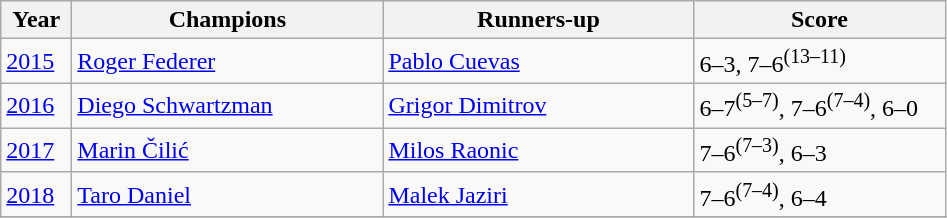<table class="wikitable">
<tr>
<th style="width:40px">Year</th>
<th style="width:200px">Champions</th>
<th style="width:200px">Runners-up</th>
<th style="width:160px" class="unsortable">Score</th>
</tr>
<tr>
<td><a href='#'>2015</a></td>
<td> <a href='#'>Roger Federer</a></td>
<td> <a href='#'>Pablo Cuevas</a></td>
<td>6–3, 7–6<sup>(13–11)</sup></td>
</tr>
<tr>
<td><a href='#'>2016</a></td>
<td> <a href='#'>Diego Schwartzman</a></td>
<td> <a href='#'>Grigor Dimitrov</a></td>
<td>6–7<sup>(5–7)</sup>, 7–6<sup>(7–4)</sup>, 6–0</td>
</tr>
<tr>
<td><a href='#'>2017</a></td>
<td> <a href='#'>Marin Čilić</a></td>
<td> <a href='#'>Milos Raonic</a></td>
<td>7–6<sup>(7–3)</sup>, 6–3</td>
</tr>
<tr>
<td><a href='#'>2018</a></td>
<td> <a href='#'>Taro Daniel</a></td>
<td> <a href='#'>Malek Jaziri</a></td>
<td>7–6<sup>(7–4)</sup>, 6–4</td>
</tr>
<tr>
</tr>
</table>
